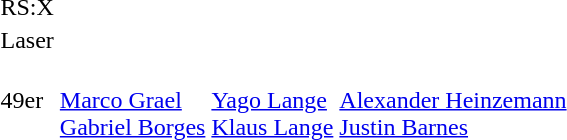<table>
<tr>
<td>RS:X<br></td>
<td></td>
<td></td>
<td></td>
</tr>
<tr>
<td>Laser<br></td>
<td></td>
<td></td>
<td></td>
</tr>
<tr>
<td>49er<br></td>
<td><br><a href='#'>Marco Grael</a><br><a href='#'>Gabriel Borges</a></td>
<td><br><a href='#'>Yago Lange</a><br><a href='#'>Klaus Lange</a></td>
<td><br><a href='#'>Alexander Heinzemann</a><br><a href='#'>Justin Barnes</a></td>
</tr>
</table>
